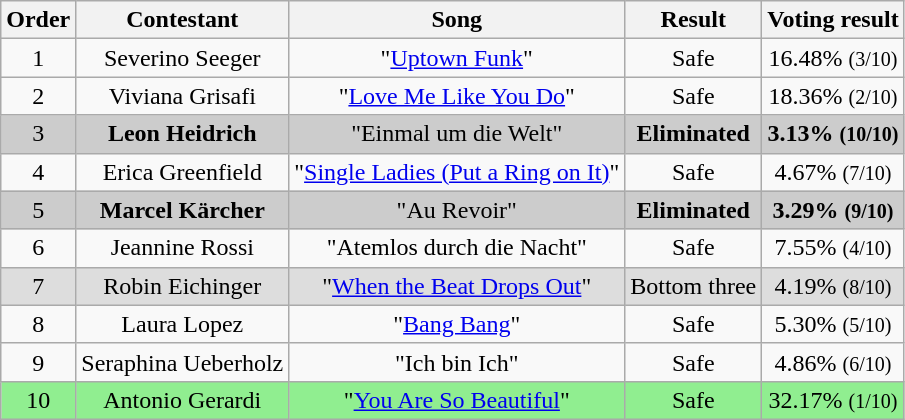<table class="wikitable" style="text-align:center;">
<tr>
<th>Order</th>
<th>Contestant</th>
<th>Song</th>
<th>Result</th>
<th>Voting result</th>
</tr>
<tr>
<td>1</td>
<td>Severino Seeger</td>
<td>"<a href='#'>Uptown Funk</a>"</td>
<td>Safe</td>
<td>16.48% <small>(3/10)</small></td>
</tr>
<tr>
<td>2</td>
<td>Viviana Grisafi</td>
<td>"<a href='#'>Love Me Like You Do</a>"</td>
<td>Safe</td>
<td>18.36% <small>(2/10)</small></td>
</tr>
<tr style="background:#ccc;">
<td>3</td>
<td><strong>Leon Heidrich</strong></td>
<td>"Einmal um die Welt"</td>
<td><strong>Eliminated</strong></td>
<td><strong>3.13% <small>(10/10)</small></strong></td>
</tr>
<tr>
<td>4</td>
<td>Erica Greenfield</td>
<td>"<a href='#'>Single Ladies (Put a Ring on It)</a>"</td>
<td>Safe</td>
<td>4.67% <small>(7/10)</small></td>
</tr>
<tr style="background:#ccc;">
<td>5</td>
<td><strong>Marcel Kärcher</strong></td>
<td>"Au Revoir"</td>
<td><strong>Eliminated</strong></td>
<td><strong>3.29% <small>(9/10)</small></strong></td>
</tr>
<tr>
<td>6</td>
<td>Jeannine Rossi</td>
<td>"Atemlos durch die Nacht"</td>
<td>Safe</td>
<td>7.55% <small>(4/10)</small></td>
</tr>
<tr style="background:#ddd;">
<td>7</td>
<td>Robin Eichinger</td>
<td>"<a href='#'>When the Beat Drops Out</a>"</td>
<td>Bottom three</td>
<td>4.19% <small>(8/10)</small></td>
</tr>
<tr>
<td>8</td>
<td>Laura Lopez</td>
<td>"<a href='#'>Bang Bang</a>"</td>
<td>Safe</td>
<td>5.30% <small>(5/10)</small></td>
</tr>
<tr>
<td>9</td>
<td>Seraphina Ueberholz</td>
<td>"Ich bin Ich"</td>
<td>Safe</td>
<td>4.86% <small>(6/10)</small></td>
</tr>
<tr style="background:lightgreen;">
<td>10</td>
<td>Antonio Gerardi</td>
<td>"<a href='#'>You Are So Beautiful</a>"</td>
<td>Safe</td>
<td>32.17% <small>(1/10)</small></td>
</tr>
</table>
